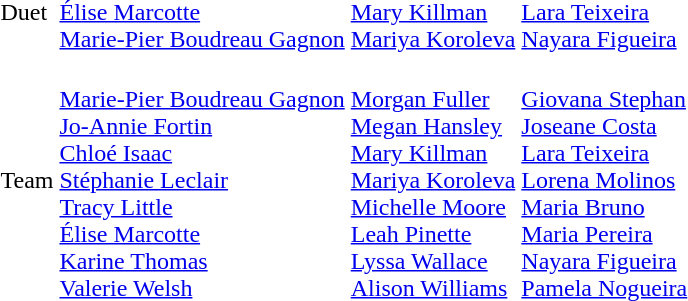<table>
<tr>
<td>Duet<br></td>
<td><br><a href='#'>Élise Marcotte</a><br><a href='#'>Marie-Pier Boudreau Gagnon</a></td>
<td><br><a href='#'>Mary Killman</a><br><a href='#'>Mariya Koroleva</a></td>
<td><br><a href='#'>Lara Teixeira</a><br><a href='#'>Nayara Figueira</a></td>
</tr>
<tr>
<td>Team<br></td>
<td><br><a href='#'>Marie-Pier Boudreau Gagnon</a><br><a href='#'>Jo-Annie Fortin</a><br><a href='#'>Chloé Isaac</a><br><a href='#'>Stéphanie Leclair</a><br><a href='#'>Tracy Little</a><br><a href='#'>Élise Marcotte</a><br><a href='#'>Karine Thomas</a><br><a href='#'>Valerie Welsh</a></td>
<td><br><a href='#'>Morgan Fuller</a><br><a href='#'>Megan Hansley</a><br><a href='#'>Mary Killman</a><br><a href='#'>Mariya Koroleva</a><br><a href='#'>Michelle Moore</a><br><a href='#'>Leah Pinette</a><br><a href='#'>Lyssa Wallace</a><br><a href='#'>Alison Williams</a></td>
<td><br><a href='#'>Giovana Stephan</a><br><a href='#'>Joseane Costa</a><br><a href='#'>Lara Teixeira</a><br><a href='#'>Lorena Molinos</a><br><a href='#'>Maria Bruno</a><br><a href='#'>Maria Pereira</a><br><a href='#'>Nayara Figueira</a><br><a href='#'>Pamela Nogueira</a></td>
</tr>
</table>
